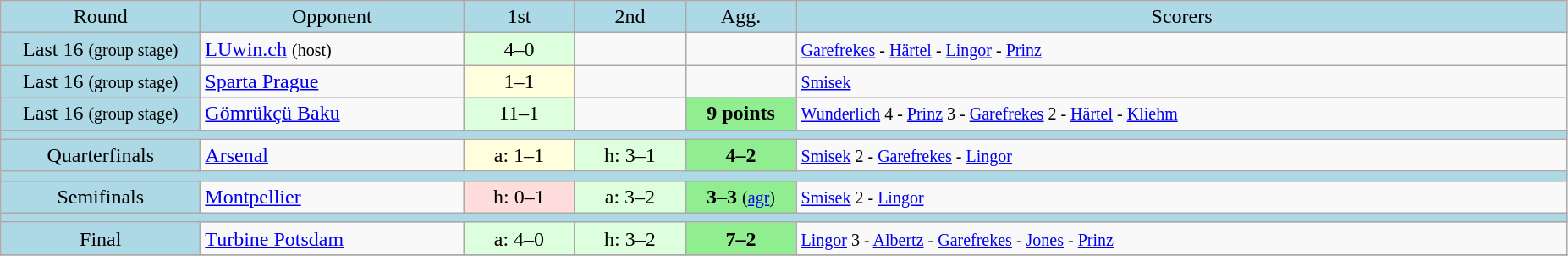<table class="wikitable" style="text-align:center">
<tr bgcolor=lightblue>
<td width=150px>Round</td>
<td width=200px>Opponent</td>
<td width=80px>1st</td>
<td width=80px>2nd</td>
<td width=80px>Agg.</td>
<td width=600px>Scorers</td>
</tr>
<tr>
<td bgcolor=lightblue>Last 16 <small>(group stage)</small></td>
<td align=left> <a href='#'>LUwin.ch</a> <small>(host)</small></td>
<td bgcolor="#ddffdd">4–0</td>
<td></td>
<td></td>
<td align=left><small><a href='#'>Garefrekes</a> - <a href='#'>Härtel</a> - <a href='#'>Lingor</a> - <a href='#'>Prinz</a></small></td>
</tr>
<tr>
<td bgcolor=lightblue>Last 16 <small>(group stage)</small></td>
<td align=left> <a href='#'>Sparta Prague</a></td>
<td bgcolor="#ffffdd">1–1</td>
<td></td>
<td></td>
<td align=left><small><a href='#'>Smisek</a></small></td>
</tr>
<tr>
<td bgcolor=lightblue>Last 16 <small>(group stage)</small></td>
<td align=left> <a href='#'>Gömrükçü Baku</a></td>
<td bgcolor="#ddffdd">11–1</td>
<td></td>
<td bgcolor=lightgreen><strong>9 points</strong></td>
<td align=left><small><a href='#'>Wunderlich</a> 4 - <a href='#'>Prinz</a> 3 - <a href='#'>Garefrekes</a> 2 - <a href='#'>Härtel</a> - <a href='#'>Kliehm</a></small></td>
</tr>
<tr bgcolor=lightblue>
<td colspan=6></td>
</tr>
<tr>
<td bgcolor=lightblue>Quarterfinals</td>
<td align=left> <a href='#'>Arsenal</a></td>
<td bgcolor="#ffffdd">a: 1–1</td>
<td bgcolor="#ddffdd">h: 3–1</td>
<td bgcolor=lightgreen><strong>4–2</strong></td>
<td align=left><small><a href='#'>Smisek</a> 2 - <a href='#'>Garefrekes</a> - <a href='#'>Lingor</a></small></td>
</tr>
<tr bgcolor=lightblue>
<td colspan=6></td>
</tr>
<tr>
<td bgcolor=lightblue>Semifinals</td>
<td align=left> <a href='#'>Montpellier</a></td>
<td bgcolor="#ffdddd">h: 0–1</td>
<td bgcolor="#ddffdd">a: 3–2</td>
<td bgcolor=lightgreen><strong>3–3</strong> <small>(<a href='#'>agr</a>)</small></td>
<td align=left><small><a href='#'>Smisek</a> 2 - <a href='#'>Lingor</a></small></td>
</tr>
<tr bgcolor=lightblue>
<td colspan=6></td>
</tr>
<tr>
<td bgcolor=lightblue>Final</td>
<td align=left> <a href='#'>Turbine Potsdam</a></td>
<td bgcolor="#ddffdd">a: 4–0</td>
<td bgcolor="#ddffdd">h: 3–2</td>
<td bgcolor=lightgreen><strong>7–2</strong></td>
<td align=left><small><a href='#'>Lingor</a> 3 - <a href='#'>Albertz</a> - <a href='#'>Garefrekes</a> - <a href='#'>Jones</a> - <a href='#'>Prinz</a></small></td>
</tr>
<tr>
</tr>
</table>
